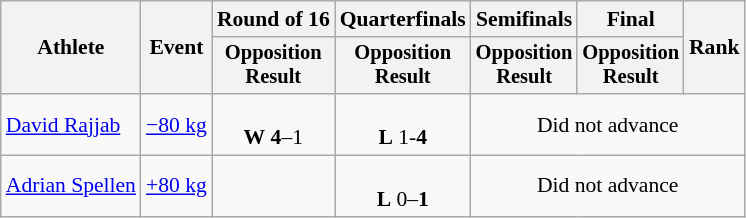<table class="wikitable" style="font-size:90%;">
<tr>
<th rowspan=2>Athlete</th>
<th rowspan=2>Event</th>
<th>Round of 16</th>
<th>Quarterfinals</th>
<th>Semifinals</th>
<th>Final</th>
<th rowspan=2>Rank</th>
</tr>
<tr style="font-size:95%">
<th>Opposition<br>Result</th>
<th>Opposition<br>Result</th>
<th>Opposition<br>Result</th>
<th>Opposition<br>Result</th>
</tr>
<tr align=center>
<td align=left><a href='#'>David Rajjab</a></td>
<td align=left><a href='#'>−80 kg</a></td>
<td><br><strong>W</strong> <strong>4</strong>–1</td>
<td><br><strong>L</strong> 1-<strong>4</strong></td>
<td colspan=3>Did not advance</td>
</tr>
<tr align=center>
<td align=left><a href='#'>Adrian Spellen</a></td>
<td align=left><a href='#'>+80 kg</a></td>
<td></td>
<td><br><strong>L</strong> 0–<strong>1</strong></td>
<td colspan=3>Did not advance</td>
</tr>
</table>
